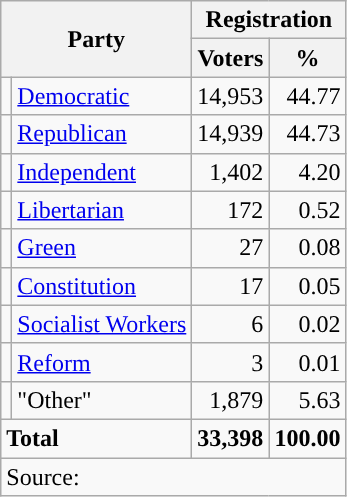<table class="wikitable">
<tr>
<th colspan="2" rowspan="2">Party</th>
<th colspan="2">Registration</th>
</tr>
<tr>
<th>Voters</th>
<th>%</th>
</tr>
<tr>
<td style="background-color:"></td>
<td><a href='#'>Democratic</a></td>
<td style="text-align:right;">14,953</td>
<td style="text-align:right;">44.77</td>
</tr>
<tr>
<td style="background-color:"></td>
<td><a href='#'>Republican</a></td>
<td style="text-align:right;">14,939</td>
<td style="text-align:right;">44.73</td>
</tr>
<tr>
<td style="background-color:"></td>
<td><a href='#'>Independent</a></td>
<td style="text-align:right;">1,402</td>
<td style="text-align:right;">4.20</td>
</tr>
<tr>
<td style="background-color:"></td>
<td><a href='#'>Libertarian</a></td>
<td style="text-align:right;">172</td>
<td style="text-align:right;">0.52</td>
</tr>
<tr>
<td style="background-color:"></td>
<td><a href='#'>Green</a></td>
<td style="text-align:right;">27</td>
<td style="text-align:right;">0.08</td>
</tr>
<tr>
<td style="background-color:"></td>
<td><a href='#'>Constitution</a></td>
<td style="text-align:right;">17</td>
<td style="text-align:right;">0.05</td>
</tr>
<tr>
<td style="background-color:"></td>
<td><a href='#'>Socialist Workers</a></td>
<td style="text-align:right;">6</td>
<td style="text-align:right;">0.02</td>
</tr>
<tr>
<td style="background-color:"></td>
<td><a href='#'>Reform</a></td>
<td style="text-align:right;">3</td>
<td style="text-align:right;">0.01</td>
</tr>
<tr>
<td></td>
<td>"Other"</td>
<td style="text-align:right;">1,879</td>
<td style="text-align:right;">5.63</td>
</tr>
<tr>
<td colspan="2"><strong>Total</strong></td>
<td style="text-align:right;"><strong>33,398</strong></td>
<td style="text-align:right;"><strong>100.00</strong></td>
</tr>
<tr>
<td colspan="4">Source: <em></em></td>
</tr>
</table>
